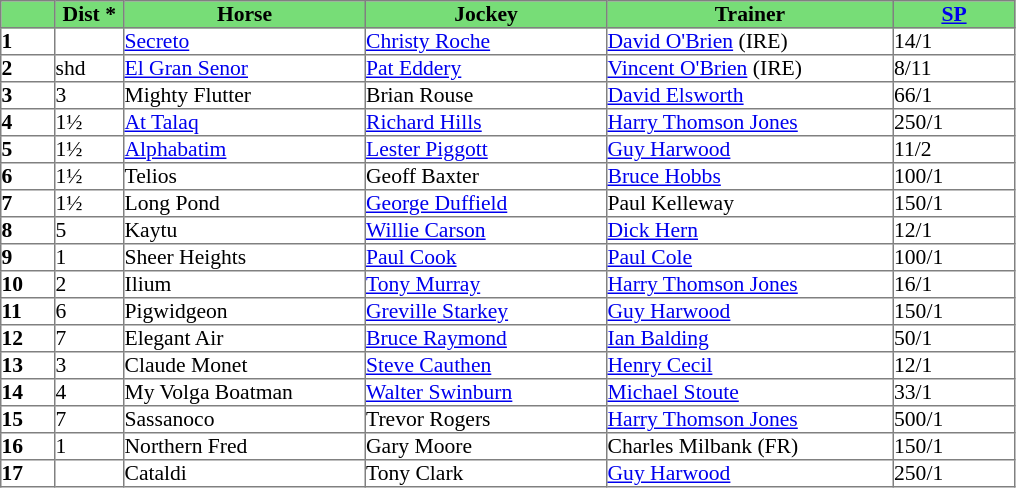<table border="1" cellpadding="0" style="border-collapse: collapse; font-size:90%">
<tr bgcolor="#77dd77" align="center">
<td width="35px"></td>
<td width="45px"><strong>Dist *</strong></td>
<td width="160px"><strong>Horse</strong></td>
<td width="160px"><strong>Jockey</strong></td>
<td width="190px"><strong>Trainer</strong></td>
<td width="80px"><strong><a href='#'>SP</a></strong></td>
</tr>
<tr>
<td><strong>1</strong></td>
<td></td>
<td><a href='#'>Secreto</a></td>
<td><a href='#'>Christy Roche</a></td>
<td><a href='#'>David O'Brien</a> (IRE)</td>
<td>14/1</td>
</tr>
<tr>
<td><strong>2</strong></td>
<td>shd</td>
<td><a href='#'>El Gran Senor</a></td>
<td><a href='#'>Pat Eddery</a></td>
<td><a href='#'>Vincent O'Brien</a> (IRE)</td>
<td>8/11</td>
</tr>
<tr>
<td><strong>3</strong></td>
<td>3</td>
<td>Mighty Flutter</td>
<td>Brian Rouse</td>
<td><a href='#'>David Elsworth</a></td>
<td>66/1</td>
</tr>
<tr>
<td><strong>4</strong></td>
<td>1½</td>
<td><a href='#'>At Talaq</a></td>
<td><a href='#'>Richard Hills</a></td>
<td><a href='#'>Harry Thomson Jones</a></td>
<td>250/1</td>
</tr>
<tr>
<td><strong>5</strong></td>
<td>1½</td>
<td><a href='#'>Alphabatim</a></td>
<td><a href='#'>Lester Piggott</a></td>
<td><a href='#'>Guy Harwood</a></td>
<td>11/2</td>
</tr>
<tr>
<td><strong>6</strong></td>
<td>1½</td>
<td>Telios</td>
<td>Geoff Baxter</td>
<td><a href='#'>Bruce Hobbs</a></td>
<td>100/1</td>
</tr>
<tr>
<td><strong>7</strong></td>
<td>1½</td>
<td>Long Pond</td>
<td><a href='#'>George Duffield</a></td>
<td>Paul Kelleway</td>
<td>150/1</td>
</tr>
<tr>
<td><strong>8</strong></td>
<td>5</td>
<td>Kaytu</td>
<td><a href='#'>Willie Carson</a></td>
<td><a href='#'>Dick Hern</a></td>
<td>12/1</td>
</tr>
<tr>
<td><strong>9</strong></td>
<td>1</td>
<td>Sheer Heights</td>
<td><a href='#'>Paul Cook</a></td>
<td><a href='#'>Paul Cole</a></td>
<td>100/1</td>
</tr>
<tr>
<td><strong>10</strong></td>
<td>2</td>
<td>Ilium</td>
<td><a href='#'>Tony  Murray</a></td>
<td><a href='#'>Harry Thomson Jones</a></td>
<td>16/1</td>
</tr>
<tr>
<td><strong>11</strong></td>
<td>6</td>
<td>Pigwidgeon</td>
<td><a href='#'>Greville Starkey</a></td>
<td><a href='#'>Guy Harwood</a></td>
<td>150/1</td>
</tr>
<tr>
<td><strong>12</strong></td>
<td>7</td>
<td>Elegant Air</td>
<td><a href='#'>Bruce Raymond</a></td>
<td><a href='#'>Ian Balding</a></td>
<td>50/1</td>
</tr>
<tr>
<td><strong>13</strong></td>
<td>3</td>
<td>Claude Monet</td>
<td><a href='#'>Steve Cauthen</a></td>
<td><a href='#'>Henry Cecil</a></td>
<td>12/1</td>
</tr>
<tr>
<td><strong>14</strong></td>
<td>4</td>
<td>My Volga Boatman</td>
<td><a href='#'>Walter Swinburn</a></td>
<td><a href='#'>Michael Stoute</a></td>
<td>33/1</td>
</tr>
<tr>
<td><strong>15</strong></td>
<td>7</td>
<td>Sassanoco</td>
<td>Trevor Rogers</td>
<td><a href='#'>Harry Thomson Jones</a></td>
<td>500/1</td>
</tr>
<tr>
<td><strong>16</strong></td>
<td>1</td>
<td>Northern Fred</td>
<td>Gary Moore</td>
<td>Charles Milbank (FR)</td>
<td>150/1</td>
</tr>
<tr>
<td><strong>17</strong></td>
<td></td>
<td>Cataldi</td>
<td>Tony Clark</td>
<td><a href='#'>Guy Harwood</a></td>
<td>250/1</td>
</tr>
</table>
